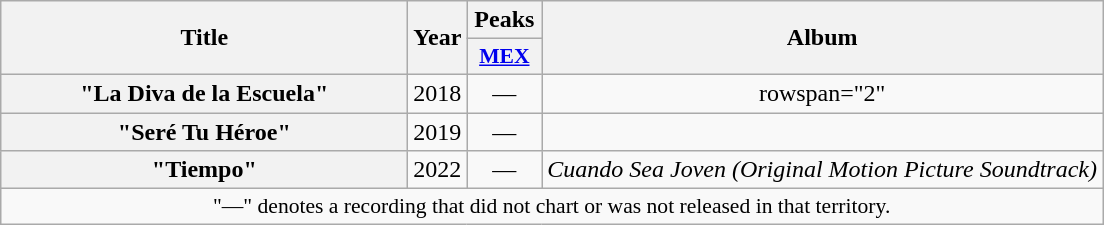<table class="wikitable plainrowheaders" style="text-align:center;">
<tr>
<th scope="col" rowspan="2" style="width:16.5em;">Title</th>
<th scope="col" rowspan="2" style="width:1em;">Year</th>
<th scope="col" colspan="1">Peaks</th>
<th scope="col" rowspan="2">Album</th>
</tr>
<tr>
<th scope="col" style="width:3em;font-size:90%;"><a href='#'>MEX</a></th>
</tr>
<tr>
<th scope="row">"La Diva de la Escuela"</th>
<td>2018</td>
<td>—</td>
<td>rowspan="2" </td>
</tr>
<tr>
<th scope="row">"Seré Tu Héroe"</th>
<td>2019</td>
<td>—</td>
</tr>
<tr>
<th scope="row">"Tiempo"</th>
<td>2022</td>
<td>—</td>
<td><em>Cuando Sea Joven (Original Motion Picture Soundtrack)</em></td>
</tr>
<tr>
<td colspan="14" style="font-size:90%">"—" denotes a recording that did not chart or was not released in that territory.</td>
</tr>
</table>
